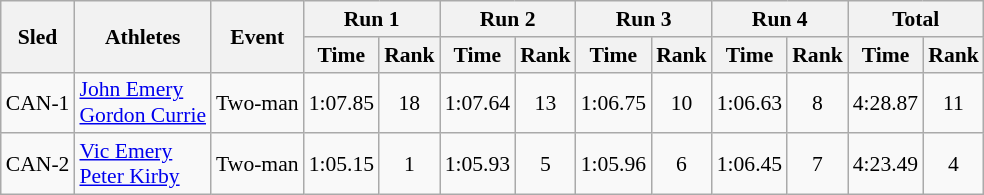<table class="wikitable" border="1" style="font-size:90%">
<tr>
<th rowspan="2">Sled</th>
<th rowspan="2">Athletes</th>
<th rowspan="2">Event</th>
<th colspan="2">Run 1</th>
<th colspan="2">Run 2</th>
<th colspan="2">Run 3</th>
<th colspan="2">Run 4</th>
<th colspan="2">Total</th>
</tr>
<tr>
<th>Time</th>
<th>Rank</th>
<th>Time</th>
<th>Rank</th>
<th>Time</th>
<th>Rank</th>
<th>Time</th>
<th>Rank</th>
<th>Time</th>
<th>Rank</th>
</tr>
<tr>
<td align="center">CAN-1</td>
<td><a href='#'>John Emery</a><br><a href='#'>Gordon Currie</a></td>
<td>Two-man</td>
<td align="center">1:07.85</td>
<td align="center">18</td>
<td align="center">1:07.64</td>
<td align="center">13</td>
<td align="center">1:06.75</td>
<td align="center">10</td>
<td align="center">1:06.63</td>
<td align="center">8</td>
<td align="center">4:28.87</td>
<td align="center">11</td>
</tr>
<tr>
<td align="center">CAN-2</td>
<td><a href='#'>Vic Emery</a><br><a href='#'>Peter Kirby</a></td>
<td>Two-man</td>
<td align="center">1:05.15</td>
<td align="center">1</td>
<td align="center">1:05.93</td>
<td align="center">5</td>
<td align="center">1:05.96</td>
<td align="center">6</td>
<td align="center">1:06.45</td>
<td align="center">7</td>
<td align="center">4:23.49</td>
<td align="center">4</td>
</tr>
</table>
